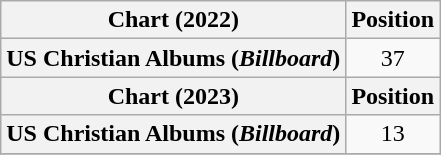<table class="wikitable plainrowheaders" style="text-align:center">
<tr>
<th scope="col">Chart (2022)</th>
<th scope="col">Position</th>
</tr>
<tr>
<th scope="row">US Christian Albums (<em>Billboard</em>)</th>
<td>37</td>
</tr>
<tr>
<th scope="col">Chart (2023)</th>
<th scope="col">Position</th>
</tr>
<tr>
<th scope="row">US Christian Albums (<em>Billboard</em>)</th>
<td>13</td>
</tr>
<tr>
</tr>
</table>
